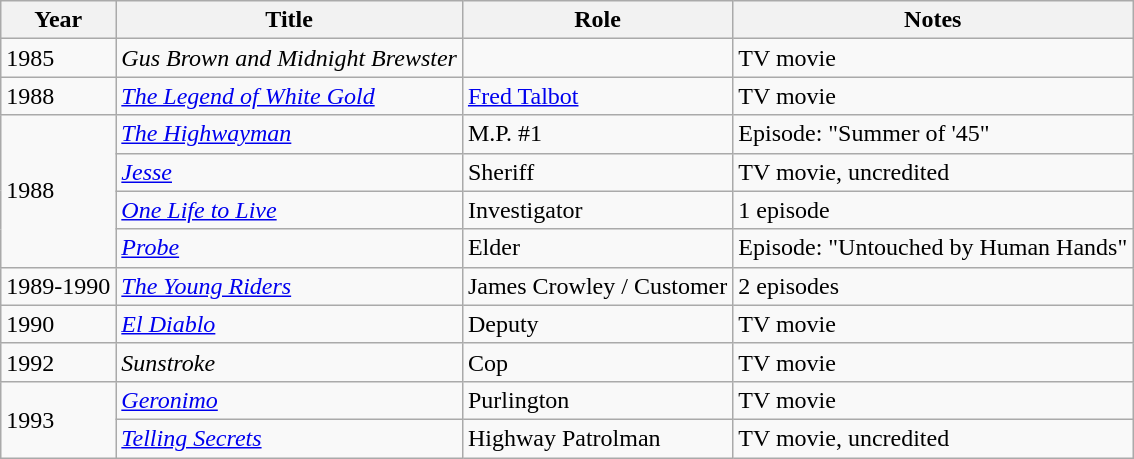<table class="wikitable">
<tr>
<th>Year</th>
<th>Title</th>
<th>Role</th>
<th>Notes</th>
</tr>
<tr>
<td>1985</td>
<td><em>Gus Brown and Midnight Brewster</em></td>
<td></td>
<td>TV movie</td>
</tr>
<tr>
<td>1988</td>
<td><em><a href='#'>The Legend of White Gold</a></em></td>
<td><a href='#'>Fred Talbot</a></td>
<td>TV movie</td>
</tr>
<tr>
<td rowspan="4">1988</td>
<td><a href='#'><em>The Highwayman</em></a></td>
<td>M.P. #1</td>
<td>Episode: "Summer of '45"</td>
</tr>
<tr>
<td><em><a href='#'>Jesse</a></em></td>
<td>Sheriff</td>
<td>TV movie, uncredited</td>
</tr>
<tr>
<td><em><a href='#'>One Life to Live</a></em></td>
<td>Investigator</td>
<td>1 episode</td>
</tr>
<tr>
<td><a href='#'><em>Probe</em></a></td>
<td>Elder</td>
<td>Episode: "Untouched by Human Hands"</td>
</tr>
<tr>
<td>1989-1990</td>
<td><em><a href='#'>The Young Riders</a></em></td>
<td>James Crowley / Customer</td>
<td>2 episodes</td>
</tr>
<tr>
<td>1990</td>
<td><em><a href='#'>El Diablo</a></em></td>
<td>Deputy</td>
<td>TV movie</td>
</tr>
<tr>
<td>1992</td>
<td><em>Sunstroke</em></td>
<td>Cop</td>
<td>TV movie</td>
</tr>
<tr>
<td rowspan="2">1993</td>
<td><em><a href='#'>Geronimo</a></em></td>
<td>Purlington</td>
<td>TV movie</td>
</tr>
<tr>
<td><em><a href='#'>Telling Secrets</a></em></td>
<td>Highway Patrolman</td>
<td>TV movie, uncredited</td>
</tr>
</table>
